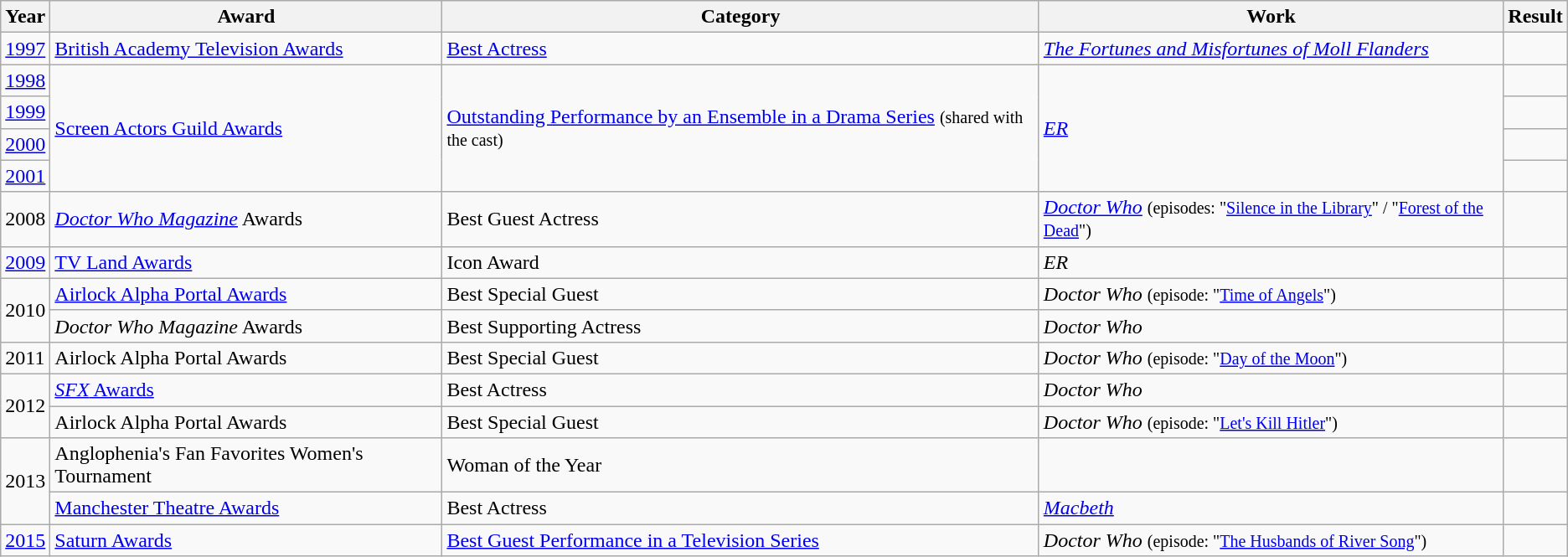<table class="wikitable sortable">
<tr>
<th>Year</th>
<th>Award</th>
<th>Category</th>
<th>Work</th>
<th>Result</th>
</tr>
<tr>
<td><a href='#'>1997</a></td>
<td><a href='#'>British Academy Television Awards</a></td>
<td><a href='#'>Best Actress</a></td>
<td><em><a href='#'>The Fortunes and Misfortunes of Moll Flanders</a></em></td>
<td></td>
</tr>
<tr>
<td><a href='#'>1998</a></td>
<td rowspan="4"><a href='#'>Screen Actors Guild Awards</a></td>
<td rowspan="4"><a href='#'>Outstanding Performance by an Ensemble in a Drama Series</a> <small>(shared with the cast)</small></td>
<td rowspan="4"><em><a href='#'>ER</a></em></td>
<td></td>
</tr>
<tr>
<td><a href='#'>1999</a></td>
<td></td>
</tr>
<tr>
<td><a href='#'>2000</a></td>
<td></td>
</tr>
<tr>
<td><a href='#'>2001</a></td>
<td></td>
</tr>
<tr>
<td>2008</td>
<td><em><a href='#'>Doctor Who Magazine</a></em> Awards</td>
<td>Best Guest Actress</td>
<td><em><a href='#'>Doctor Who</a></em> <small>(episodes: "<a href='#'>Silence in the Library</a>" / "<a href='#'>Forest of the Dead</a>")</small></td>
<td></td>
</tr>
<tr>
<td><a href='#'>2009</a></td>
<td><a href='#'>TV Land Awards</a></td>
<td>Icon Award</td>
<td><em>ER</em></td>
<td></td>
</tr>
<tr>
<td rowspan="2">2010</td>
<td><a href='#'>Airlock Alpha Portal Awards</a></td>
<td>Best Special Guest</td>
<td><em>Doctor Who</em> <small>(episode: "<a href='#'>Time of Angels</a>")</small></td>
<td></td>
</tr>
<tr>
<td><em>Doctor Who Magazine</em> Awards</td>
<td>Best Supporting Actress</td>
<td><em>Doctor Who</em></td>
<td></td>
</tr>
<tr>
<td>2011</td>
<td>Airlock Alpha Portal Awards</td>
<td>Best Special Guest</td>
<td><em>Doctor Who</em> <small>(episode: "<a href='#'>Day of the Moon</a>")</small></td>
<td></td>
</tr>
<tr>
<td rowspan="2">2012</td>
<td><a href='#'><em>SFX</em> Awards</a></td>
<td>Best Actress</td>
<td><em>Doctor Who</em></td>
<td></td>
</tr>
<tr>
<td>Airlock Alpha Portal Awards</td>
<td>Best Special Guest</td>
<td><em>Doctor Who</em> <small>(episode: "<a href='#'>Let's Kill Hitler</a>")</small></td>
<td></td>
</tr>
<tr>
<td rowspan="2">2013</td>
<td>Anglophenia's Fan Favorites Women's Tournament</td>
<td>Woman of the Year</td>
<td></td>
<td></td>
</tr>
<tr>
<td><a href='#'>Manchester Theatre Awards</a></td>
<td>Best Actress</td>
<td><em><a href='#'>Macbeth</a></em></td>
<td></td>
</tr>
<tr>
<td><a href='#'>2015</a></td>
<td><a href='#'>Saturn Awards</a></td>
<td><a href='#'>Best Guest Performance in a Television Series</a></td>
<td><em>Doctor Who</em> <small>(episode: "<a href='#'>The Husbands of River Song</a>")</small></td>
<td></td>
</tr>
</table>
